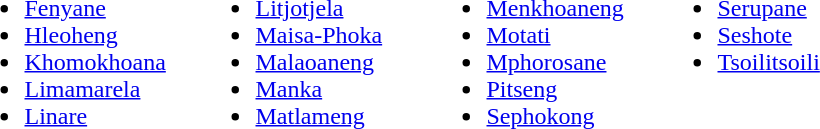<table>
<tr ---- valign="top">
<td width="150pt"><br><ul><li><a href='#'>Fenyane</a></li><li><a href='#'>Hleoheng</a></li><li><a href='#'>Khomokhoana</a></li><li><a href='#'>Limamarela</a></li><li><a href='#'>Linare</a></li></ul></td>
<td width="150pt"><br><ul><li><a href='#'>Litjotjela</a></li><li><a href='#'>Maisa-Phoka</a></li><li><a href='#'>Malaoaneng</a></li><li><a href='#'>Manka</a></li><li><a href='#'>Matlameng</a></li></ul></td>
<td width="150pt"><br><ul><li><a href='#'>Menkhoaneng</a></li><li><a href='#'>Motati</a></li><li><a href='#'>Mphorosane</a></li><li><a href='#'>Pitseng</a></li><li><a href='#'>Sephokong</a></li></ul></td>
<td width="150pt"><br><ul><li><a href='#'>Serupane</a></li><li><a href='#'>Seshote</a></li><li><a href='#'>Tsoilitsoili</a></li></ul></td>
</tr>
</table>
